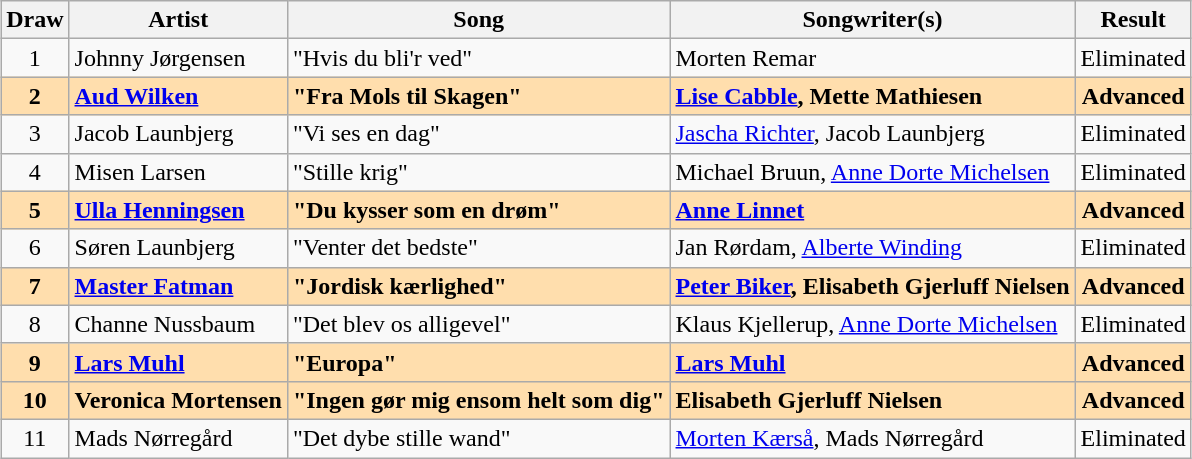<table class="sortable wikitable" style="margin: 1em auto 1em auto; text-align:center;">
<tr>
<th>Draw</th>
<th>Artist</th>
<th>Song</th>
<th>Songwriter(s)</th>
<th>Result</th>
</tr>
<tr>
<td>1</td>
<td align="left">Johnny Jørgensen</td>
<td align="left">"Hvis du bli'r ved"</td>
<td align="left">Morten Remar</td>
<td>Eliminated</td>
</tr>
<tr style="font-weight:bold;background:navajowhite">
<td>2</td>
<td align="left"><a href='#'>Aud Wilken</a></td>
<td align="left">"Fra Mols til Skagen"</td>
<td align="left"><a href='#'>Lise Cabble</a>, Mette Mathiesen</td>
<td>Advanced</td>
</tr>
<tr>
<td>3</td>
<td align="left">Jacob Launbjerg</td>
<td align="left">"Vi ses en dag"</td>
<td align="left"><a href='#'>Jascha Richter</a>, Jacob Launbjerg</td>
<td>Eliminated</td>
</tr>
<tr>
<td>4</td>
<td align="left">Misen Larsen</td>
<td align="left">"Stille krig"</td>
<td align="left">Michael Bruun, <a href='#'>Anne Dorte Michelsen</a></td>
<td>Eliminated</td>
</tr>
<tr style="font-weight:bold;background:navajowhite">
<td>5</td>
<td align="left"><a href='#'>Ulla Henningsen</a></td>
<td align="left">"Du kysser som en drøm"</td>
<td align="left"><a href='#'>Anne Linnet</a></td>
<td>Advanced</td>
</tr>
<tr>
<td>6</td>
<td align="left">Søren Launbjerg</td>
<td align="left">"Venter det bedste"</td>
<td align="left">Jan Rørdam, <a href='#'>Alberte Winding</a></td>
<td>Eliminated</td>
</tr>
<tr style="font-weight:bold;background:navajowhite">
<td>7</td>
<td align="left"><a href='#'>Master Fatman</a></td>
<td align="left">"Jordisk kærlighed"</td>
<td align="left"><a href='#'>Peter Biker</a>, Elisabeth Gjerluff Nielsen</td>
<td>Advanced</td>
</tr>
<tr>
<td>8</td>
<td align="left">Channe Nussbaum</td>
<td align="left">"Det blev os alligevel"</td>
<td align="left">Klaus Kjellerup, <a href='#'>Anne Dorte Michelsen</a></td>
<td>Eliminated</td>
</tr>
<tr style="font-weight:bold;background:navajowhite">
<td>9</td>
<td align="left"><a href='#'>Lars Muhl</a></td>
<td align="left">"Europa"</td>
<td align="left"><a href='#'>Lars Muhl</a></td>
<td>Advanced</td>
</tr>
<tr style="font-weight:bold;background:navajowhite">
<td>10</td>
<td align="left">Veronica Mortensen</td>
<td align="left">"Ingen gør mig ensom helt som dig"</td>
<td align="left">Elisabeth Gjerluff Nielsen</td>
<td>Advanced</td>
</tr>
<tr>
<td>11</td>
<td align="left">Mads Nørregård</td>
<td align="left">"Det dybe stille wand"</td>
<td align="left"><a href='#'>Morten Kærså</a>, Mads Nørregård</td>
<td>Eliminated</td>
</tr>
</table>
